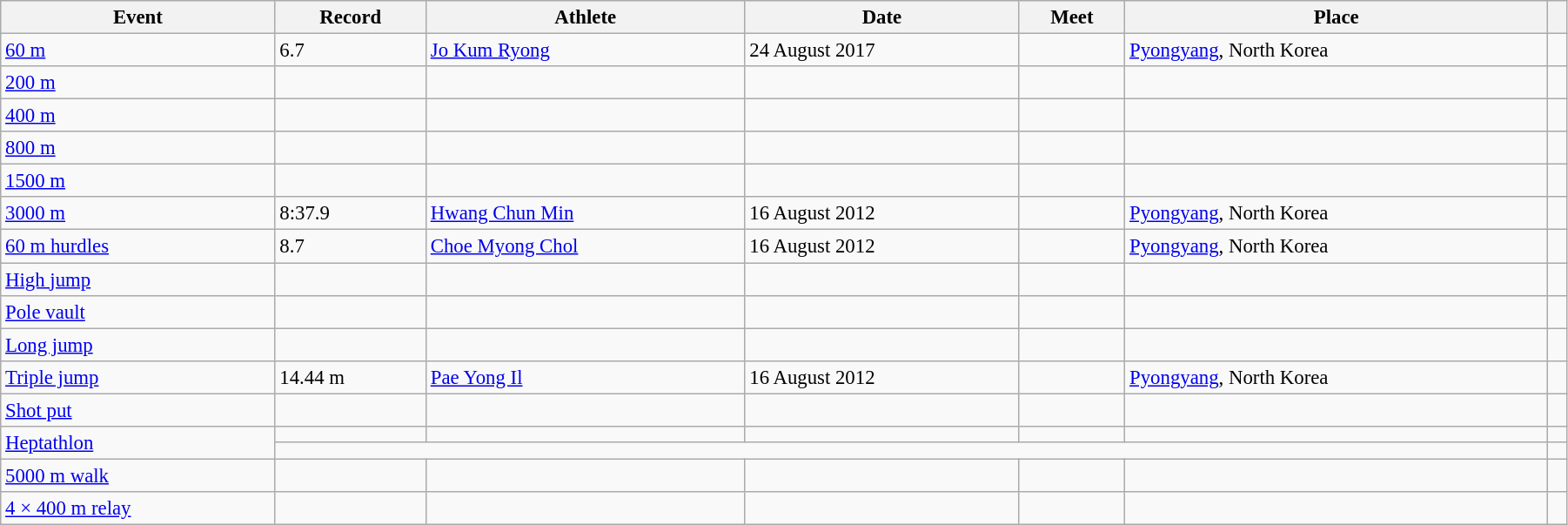<table class="wikitable" style="font-size:95%; width: 95%;">
<tr>
<th>Event</th>
<th>Record</th>
<th>Athlete</th>
<th>Date</th>
<th>Meet</th>
<th>Place</th>
<th></th>
</tr>
<tr>
<td><a href='#'>60 m</a></td>
<td>6.7 </td>
<td><a href='#'>Jo Kum Ryong</a></td>
<td>24 August 2017</td>
<td></td>
<td><a href='#'>Pyongyang</a>, North Korea</td>
<td></td>
</tr>
<tr>
<td><a href='#'>200 m</a></td>
<td></td>
<td></td>
<td></td>
<td></td>
<td></td>
<td></td>
</tr>
<tr>
<td><a href='#'>400 m</a></td>
<td></td>
<td></td>
<td></td>
<td></td>
<td></td>
<td></td>
</tr>
<tr>
<td><a href='#'>800 m</a></td>
<td></td>
<td></td>
<td></td>
<td></td>
<td></td>
<td></td>
</tr>
<tr>
<td><a href='#'>1500 m</a></td>
<td></td>
<td></td>
<td></td>
<td></td>
<td></td>
<td></td>
</tr>
<tr>
<td><a href='#'>3000 m</a></td>
<td>8:37.9 </td>
<td><a href='#'>Hwang Chun Min</a></td>
<td>16 August 2012</td>
<td></td>
<td><a href='#'>Pyongyang</a>, North Korea</td>
<td></td>
</tr>
<tr>
<td><a href='#'>60 m hurdles</a></td>
<td>8.7 </td>
<td><a href='#'>Choe Myong Chol</a></td>
<td>16 August 2012</td>
<td></td>
<td><a href='#'>Pyongyang</a>, North Korea</td>
<td></td>
</tr>
<tr>
<td><a href='#'>High jump</a></td>
<td></td>
<td></td>
<td></td>
<td></td>
<td></td>
<td></td>
</tr>
<tr>
<td><a href='#'>Pole vault</a></td>
<td></td>
<td></td>
<td></td>
<td></td>
<td></td>
<td></td>
</tr>
<tr>
<td><a href='#'>Long jump</a></td>
<td></td>
<td></td>
<td></td>
<td></td>
<td></td>
<td></td>
</tr>
<tr>
<td><a href='#'>Triple jump</a></td>
<td>14.44 m</td>
<td><a href='#'>Pae Yong Il</a></td>
<td>16 August 2012</td>
<td></td>
<td><a href='#'>Pyongyang</a>, North Korea</td>
<td></td>
</tr>
<tr>
<td><a href='#'>Shot put</a></td>
<td></td>
<td></td>
<td></td>
<td></td>
<td></td>
<td></td>
</tr>
<tr>
<td rowspan=2><a href='#'>Heptathlon</a></td>
<td></td>
<td></td>
<td></td>
<td></td>
<td></td>
<td></td>
</tr>
<tr>
<td colspan=5></td>
<td></td>
</tr>
<tr>
<td><a href='#'>5000 m walk</a></td>
<td></td>
<td></td>
<td></td>
<td></td>
<td></td>
<td></td>
</tr>
<tr>
<td><a href='#'>4 × 400 m relay</a></td>
<td></td>
<td></td>
<td></td>
<td></td>
<td></td>
<td></td>
</tr>
</table>
